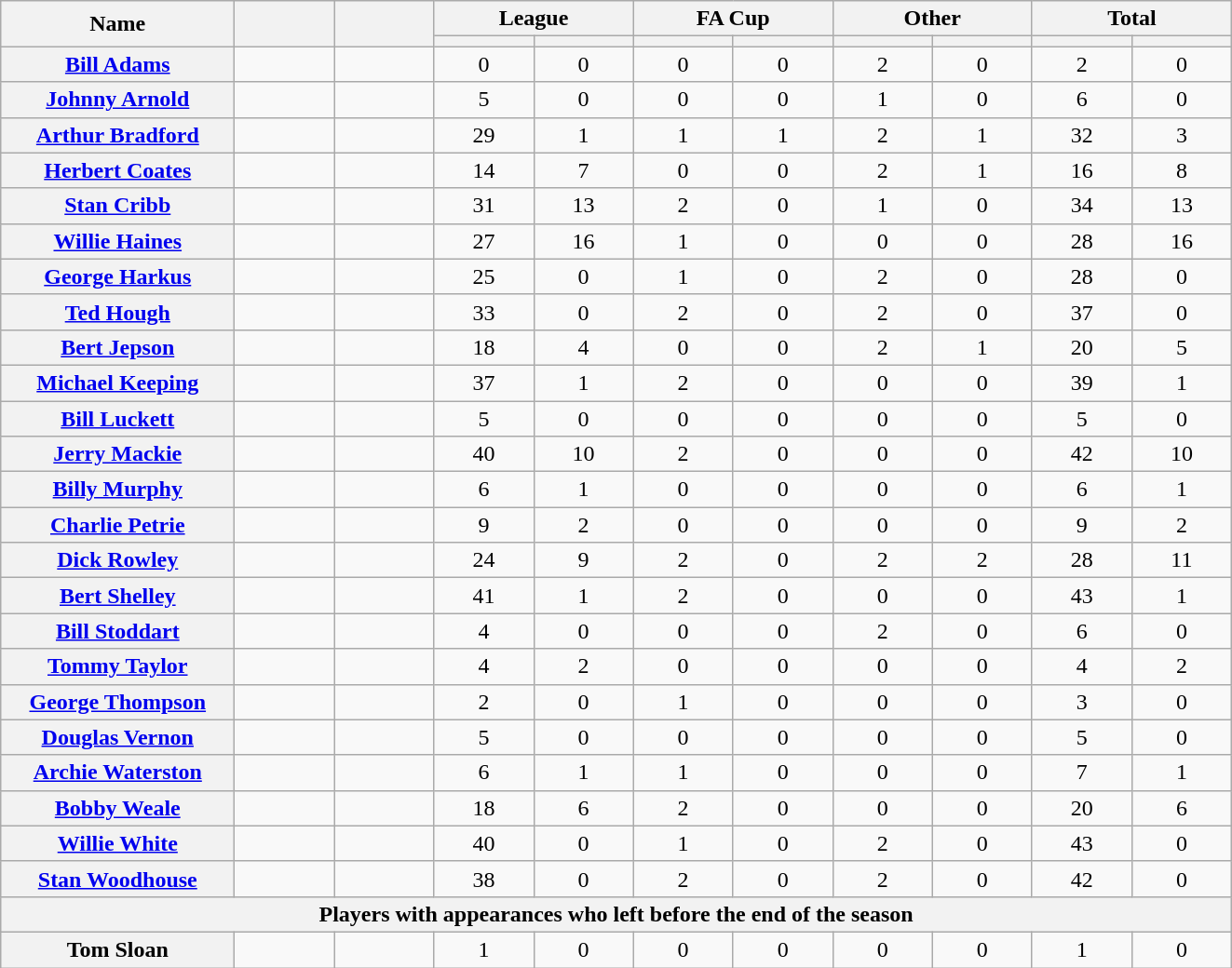<table class="wikitable plainrowheaders" style="text-align:center;">
<tr>
<th scope="col" rowspan="2" style="width:10em;">Name</th>
<th scope="col" rowspan="2" style="width:4em;"></th>
<th scope="col" rowspan="2" style="width:4em;"></th>
<th scope="col" colspan="2">League</th>
<th scope="col" colspan="2">FA Cup</th>
<th scope="col" colspan="2">Other</th>
<th scope="col" colspan="2">Total</th>
</tr>
<tr>
<th scope="col" style="width:4em;"></th>
<th scope="col" style="width:4em;"></th>
<th scope="col" style="width:4em;"></th>
<th scope="col" style="width:4em;"></th>
<th scope="col" style="width:4em;"></th>
<th scope="col" style="width:4em;"></th>
<th scope="col" style="width:4em;"></th>
<th scope="col" style="width:4em;"></th>
</tr>
<tr>
<th scope="row"><a href='#'>Bill Adams</a></th>
<td></td>
<td></td>
<td>0</td>
<td>0</td>
<td>0</td>
<td>0</td>
<td>2</td>
<td>0</td>
<td>2</td>
<td>0</td>
</tr>
<tr>
<th scope="row"><a href='#'>Johnny Arnold</a></th>
<td></td>
<td></td>
<td>5</td>
<td>0</td>
<td>0</td>
<td>0</td>
<td>1</td>
<td>0</td>
<td>6</td>
<td>0</td>
</tr>
<tr>
<th scope="row"><a href='#'>Arthur Bradford</a></th>
<td></td>
<td></td>
<td>29</td>
<td>1</td>
<td>1</td>
<td>1</td>
<td>2</td>
<td>1</td>
<td>32</td>
<td>3</td>
</tr>
<tr>
<th scope="row"><a href='#'>Herbert Coates</a></th>
<td></td>
<td></td>
<td>14</td>
<td>7</td>
<td>0</td>
<td>0</td>
<td>2</td>
<td>1</td>
<td>16</td>
<td>8</td>
</tr>
<tr>
<th scope="row"><a href='#'>Stan Cribb</a></th>
<td></td>
<td></td>
<td>31</td>
<td>13</td>
<td>2</td>
<td>0</td>
<td>1</td>
<td>0</td>
<td>34</td>
<td>13</td>
</tr>
<tr>
<th scope="row"><a href='#'>Willie Haines</a></th>
<td></td>
<td></td>
<td>27</td>
<td>16</td>
<td>1</td>
<td>0</td>
<td>0</td>
<td>0</td>
<td>28</td>
<td>16</td>
</tr>
<tr>
<th scope="row"><a href='#'>George Harkus</a></th>
<td></td>
<td></td>
<td>25</td>
<td>0</td>
<td>1</td>
<td>0</td>
<td>2</td>
<td>0</td>
<td>28</td>
<td>0</td>
</tr>
<tr>
<th scope="row"><a href='#'>Ted Hough</a></th>
<td></td>
<td></td>
<td>33</td>
<td>0</td>
<td>2</td>
<td>0</td>
<td>2</td>
<td>0</td>
<td>37</td>
<td>0</td>
</tr>
<tr>
<th scope="row"><a href='#'>Bert Jepson</a></th>
<td></td>
<td></td>
<td>18</td>
<td>4</td>
<td>0</td>
<td>0</td>
<td>2</td>
<td>1</td>
<td>20</td>
<td>5</td>
</tr>
<tr>
<th scope="row"><a href='#'>Michael Keeping</a></th>
<td></td>
<td></td>
<td>37</td>
<td>1</td>
<td>2</td>
<td>0</td>
<td>0</td>
<td>0</td>
<td>39</td>
<td>1</td>
</tr>
<tr>
<th scope="row"><a href='#'>Bill Luckett</a></th>
<td></td>
<td></td>
<td>5</td>
<td>0</td>
<td>0</td>
<td>0</td>
<td>0</td>
<td>0</td>
<td>5</td>
<td>0</td>
</tr>
<tr>
<th scope="row"><a href='#'>Jerry Mackie</a></th>
<td></td>
<td></td>
<td>40</td>
<td>10</td>
<td>2</td>
<td>0</td>
<td>0</td>
<td>0</td>
<td>42</td>
<td>10</td>
</tr>
<tr>
<th scope="row"><a href='#'>Billy Murphy</a></th>
<td></td>
<td></td>
<td>6</td>
<td>1</td>
<td>0</td>
<td>0</td>
<td>0</td>
<td>0</td>
<td>6</td>
<td>1</td>
</tr>
<tr>
<th scope="row"><a href='#'>Charlie Petrie</a></th>
<td></td>
<td></td>
<td>9</td>
<td>2</td>
<td>0</td>
<td>0</td>
<td>0</td>
<td>0</td>
<td>9</td>
<td>2</td>
</tr>
<tr>
<th scope="row"><a href='#'>Dick Rowley</a></th>
<td></td>
<td></td>
<td>24</td>
<td>9</td>
<td>2</td>
<td>0</td>
<td>2</td>
<td>2</td>
<td>28</td>
<td>11</td>
</tr>
<tr>
<th scope="row"><a href='#'>Bert Shelley</a></th>
<td></td>
<td></td>
<td>41</td>
<td>1</td>
<td>2</td>
<td>0</td>
<td>0</td>
<td>0</td>
<td>43</td>
<td>1</td>
</tr>
<tr>
<th scope="row"><a href='#'>Bill Stoddart</a></th>
<td></td>
<td></td>
<td>4</td>
<td>0</td>
<td>0</td>
<td>0</td>
<td>2</td>
<td>0</td>
<td>6</td>
<td>0</td>
</tr>
<tr>
<th scope="row"><a href='#'>Tommy Taylor</a></th>
<td></td>
<td></td>
<td>4</td>
<td>2</td>
<td>0</td>
<td>0</td>
<td>0</td>
<td>0</td>
<td>4</td>
<td>2</td>
</tr>
<tr>
<th scope="row"><a href='#'>George Thompson</a></th>
<td></td>
<td></td>
<td>2</td>
<td>0</td>
<td>1</td>
<td>0</td>
<td>0</td>
<td>0</td>
<td>3</td>
<td>0</td>
</tr>
<tr>
<th scope="row"><a href='#'>Douglas Vernon</a></th>
<td></td>
<td></td>
<td>5</td>
<td>0</td>
<td>0</td>
<td>0</td>
<td>0</td>
<td>0</td>
<td>5</td>
<td>0</td>
</tr>
<tr>
<th scope="row"><a href='#'>Archie Waterston</a></th>
<td></td>
<td></td>
<td>6</td>
<td>1</td>
<td>1</td>
<td>0</td>
<td>0</td>
<td>0</td>
<td>7</td>
<td>1</td>
</tr>
<tr>
<th scope="row"><a href='#'>Bobby Weale</a></th>
<td></td>
<td></td>
<td>18</td>
<td>6</td>
<td>2</td>
<td>0</td>
<td>0</td>
<td>0</td>
<td>20</td>
<td>6</td>
</tr>
<tr>
<th scope="row"><a href='#'>Willie White</a></th>
<td></td>
<td></td>
<td>40</td>
<td>0</td>
<td>1</td>
<td>0</td>
<td>2</td>
<td>0</td>
<td>43</td>
<td>0</td>
</tr>
<tr>
<th scope="row"><a href='#'>Stan Woodhouse</a></th>
<td></td>
<td></td>
<td>38</td>
<td>0</td>
<td>2</td>
<td>0</td>
<td>2</td>
<td>0</td>
<td>42</td>
<td>0</td>
</tr>
<tr>
<th scope="col" colspan="11">Players with appearances who left before the end of the season</th>
</tr>
<tr>
<th scope="row">Tom Sloan</th>
<td></td>
<td></td>
<td>1</td>
<td>0</td>
<td>0</td>
<td>0</td>
<td>0</td>
<td>0</td>
<td>1</td>
<td>0</td>
</tr>
</table>
